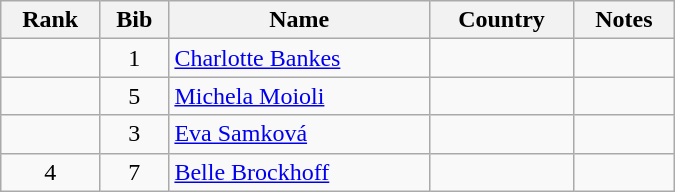<table class="wikitable" style="text-align:center; width:450px">
<tr>
<th>Rank</th>
<th>Bib</th>
<th>Name</th>
<th>Country</th>
<th>Notes</th>
</tr>
<tr>
<td></td>
<td>1</td>
<td align=left><a href='#'>Charlotte Bankes</a></td>
<td align=left></td>
<td></td>
</tr>
<tr>
<td></td>
<td>5</td>
<td align=left><a href='#'>Michela Moioli</a></td>
<td align=left></td>
<td></td>
</tr>
<tr>
<td></td>
<td>3</td>
<td align=left><a href='#'>Eva Samková</a></td>
<td align=left></td>
<td></td>
</tr>
<tr>
<td>4</td>
<td>7</td>
<td align=left><a href='#'>Belle Brockhoff</a></td>
<td align=left></td>
<td></td>
</tr>
</table>
